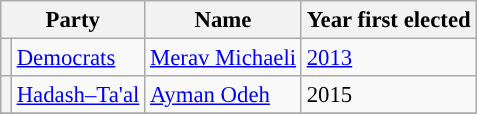<table class="wikitable sortable" style="font-size: 95%;">
<tr>
<th colspan="2">Party</th>
<th>Name</th>
<th>Year first elected</th>
</tr>
<tr>
<th style="background:"></th>
<td><a href='#'>Democrats</a></td>
<td><a href='#'>Merav Michaeli</a></td>
<td><a href='#'>2013</a></td>
</tr>
<tr>
<th style="background:"></th>
<td><a href='#'>Hadash–Ta'al</a></td>
<td><a href='#'>Ayman Odeh</a></td>
<td>2015</td>
</tr>
<tr>
</tr>
</table>
